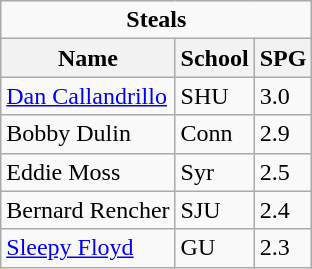<table class="wikitable">
<tr>
<td colspan=3 style="text-align:center;"><strong>Steals</strong></td>
</tr>
<tr>
<th>Name</th>
<th>School</th>
<th>SPG</th>
</tr>
<tr>
<td><a href='#'>Dan Callandrillo</a></td>
<td>SHU</td>
<td>3.0</td>
</tr>
<tr>
<td>Bobby Dulin</td>
<td>Conn</td>
<td>2.9</td>
</tr>
<tr>
<td>Eddie Moss</td>
<td>Syr</td>
<td>2.5</td>
</tr>
<tr>
<td>Bernard Rencher</td>
<td>SJU</td>
<td>2.4</td>
</tr>
<tr>
<td><a href='#'>Sleepy Floyd</a></td>
<td>GU</td>
<td>2.3</td>
</tr>
</table>
